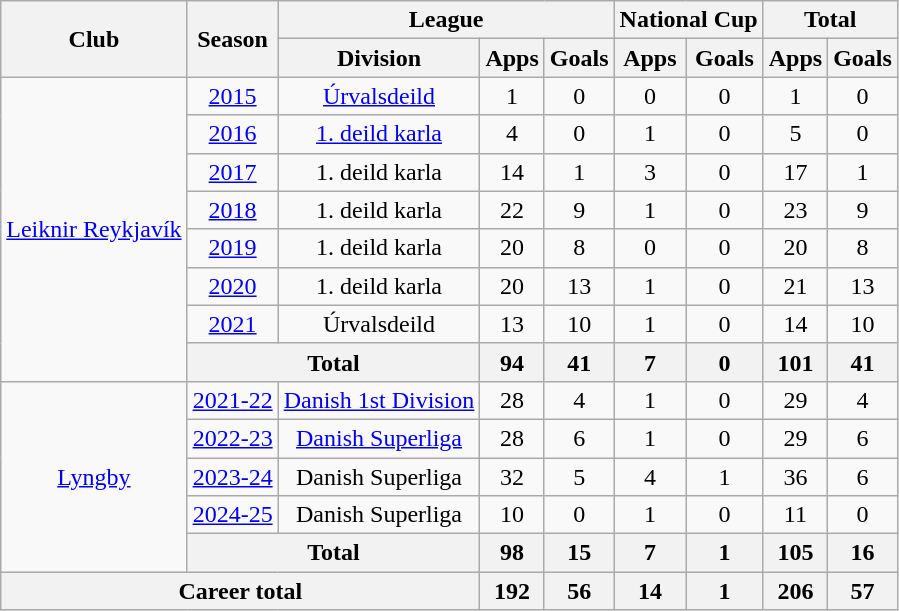<table class="wikitable" style="text-align:center">
<tr>
<th rowspan="2">Club</th>
<th rowspan="2">Season</th>
<th colspan="3">League</th>
<th colspan="2">National Cup </th>
<th colspan="2">Total</th>
</tr>
<tr>
<th>Division</th>
<th>Apps</th>
<th>Goals</th>
<th>Apps</th>
<th>Goals</th>
<th>Apps</th>
<th>Goals</th>
</tr>
<tr>
<td rowspan="8"><a href='#'>Leiknir Reykjavík</a></td>
<td><a href='#'>2015</a></td>
<td><a href='#'>Úrvalsdeild</a></td>
<td>1</td>
<td>0</td>
<td>0</td>
<td>0</td>
<td>1</td>
<td>0</td>
</tr>
<tr>
<td><a href='#'>2016</a></td>
<td><a href='#'>1. deild karla</a></td>
<td>4</td>
<td>0</td>
<td>1</td>
<td>0</td>
<td>5</td>
<td>0</td>
</tr>
<tr>
<td><a href='#'>2017</a></td>
<td>1. deild karla</td>
<td>14</td>
<td>1</td>
<td>3</td>
<td>0</td>
<td>17</td>
<td>1</td>
</tr>
<tr>
<td><a href='#'>2018</a></td>
<td>1. deild karla</td>
<td>22</td>
<td>9</td>
<td>1</td>
<td>0</td>
<td>23</td>
<td>9</td>
</tr>
<tr>
<td><a href='#'>2019</a></td>
<td>1. deild karla</td>
<td>20</td>
<td>8</td>
<td>0</td>
<td>0</td>
<td>20</td>
<td>8</td>
</tr>
<tr>
<td><a href='#'>2020</a></td>
<td>1. deild karla</td>
<td>20</td>
<td>13</td>
<td>1</td>
<td>0</td>
<td>21</td>
<td>13</td>
</tr>
<tr>
<td><a href='#'>2021</a></td>
<td>Úrvalsdeild</td>
<td>13</td>
<td>10</td>
<td>1</td>
<td>0</td>
<td>14</td>
<td>10</td>
</tr>
<tr>
<th colspan="2">Total</th>
<th>94</th>
<th>41</th>
<th>7</th>
<th>0</th>
<th>101</th>
<th>41</th>
</tr>
<tr>
<td rowspan="5"><a href='#'>Lyngby</a></td>
<td><a href='#'>2021-22</a></td>
<td><a href='#'>Danish 1st Division</a></td>
<td>28</td>
<td>4</td>
<td>1</td>
<td>0</td>
<td>29</td>
<td>4</td>
</tr>
<tr>
<td><a href='#'>2022-23</a></td>
<td><a href='#'>Danish Superliga</a></td>
<td>28</td>
<td>6</td>
<td>1</td>
<td>0</td>
<td>29</td>
<td>6</td>
</tr>
<tr>
<td><a href='#'>2023-24</a></td>
<td>Danish Superliga</td>
<td>32</td>
<td>5</td>
<td>4</td>
<td>1</td>
<td>36</td>
<td>6</td>
</tr>
<tr>
<td><a href='#'>2024-25</a></td>
<td>Danish Superliga</td>
<td>10</td>
<td>0</td>
<td>1</td>
<td>0</td>
<td>11</td>
<td>0</td>
</tr>
<tr>
<th colspan="2">Total</th>
<th>98</th>
<th>15</th>
<th>7</th>
<th>1</th>
<th>105</th>
<th>16</th>
</tr>
<tr>
<th colspan="3">Career total</th>
<th>192</th>
<th>56</th>
<th>14</th>
<th>1</th>
<th>206</th>
<th>57</th>
</tr>
</table>
